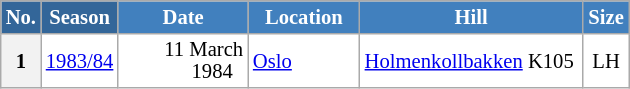<table class="wikitable sortable" style="font-size:86%; line-height:15px; text-align:left; border:grey solid 1px; border-collapse:collapse; background:#ffffff;">
<tr style="background:#efefef;">
<th style="background-color:#369; color:white; width:10px;">No.</th>
<th style="background-color:#369; color:white;  width:30px;">Season</th>
<th style="background-color:#4180be; color:white; width:80px;">Date</th>
<th style="background-color:#4180be; color:white; width:68px;">Location</th>
<th style="background-color:#4180be; color:white; width:142px;">Hill</th>
<th style="background-color:#4180be; color:white; width:25px;">Size</th>
</tr>
<tr>
<th scope=row style="text-align:center;">1</th>
<td align=center><a href='#'>1983/84</a></td>
<td align=right>11 March 1984  </td>
<td> <a href='#'>Oslo</a></td>
<td><a href='#'>Holmenkollbakken</a> K105</td>
<td align=center>LH</td>
</tr>
</table>
